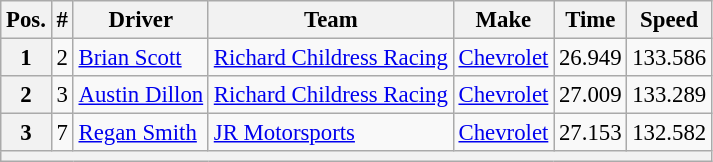<table class="wikitable" style="font-size:95%">
<tr>
<th>Pos.</th>
<th>#</th>
<th>Driver</th>
<th>Team</th>
<th>Make</th>
<th>Time</th>
<th>Speed</th>
</tr>
<tr>
<th>1</th>
<td>2</td>
<td><a href='#'>Brian Scott</a></td>
<td><a href='#'>Richard Childress Racing</a></td>
<td><a href='#'>Chevrolet</a></td>
<td>26.949</td>
<td>133.586</td>
</tr>
<tr>
<th>2</th>
<td>3</td>
<td><a href='#'>Austin Dillon</a></td>
<td><a href='#'>Richard Childress Racing</a></td>
<td><a href='#'>Chevrolet</a></td>
<td>27.009</td>
<td>133.289</td>
</tr>
<tr>
<th>3</th>
<td>7</td>
<td><a href='#'>Regan Smith</a></td>
<td><a href='#'>JR Motorsports</a></td>
<td><a href='#'>Chevrolet</a></td>
<td>27.153</td>
<td>132.582</td>
</tr>
<tr>
<th colspan="7"></th>
</tr>
</table>
